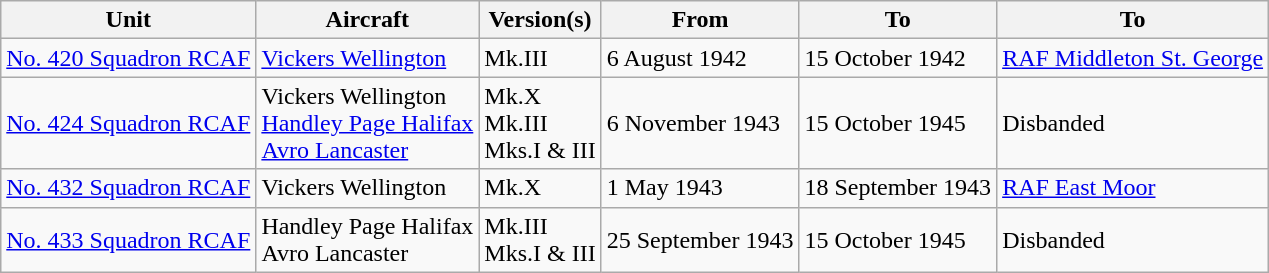<table class="wikitable sortable">
<tr>
<th>Unit</th>
<th>Aircraft</th>
<th>Version(s)</th>
<th>From</th>
<th>To</th>
<th>To</th>
</tr>
<tr>
<td><a href='#'>No. 420 Squadron RCAF</a></td>
<td><a href='#'>Vickers Wellington</a></td>
<td>Mk.III</td>
<td>6 August 1942</td>
<td>15 October 1942</td>
<td><a href='#'>RAF Middleton St. George</a></td>
</tr>
<tr>
<td><a href='#'>No. 424 Squadron RCAF</a></td>
<td>Vickers Wellington<br> <a href='#'>Handley Page Halifax</a><br> <a href='#'>Avro Lancaster</a></td>
<td>Mk.X<br> Mk.III<br> Mks.I & III</td>
<td>6 November 1943</td>
<td>15 October 1945</td>
<td>Disbanded</td>
</tr>
<tr>
<td><a href='#'>No. 432 Squadron RCAF</a></td>
<td>Vickers Wellington</td>
<td>Mk.X</td>
<td>1 May 1943</td>
<td>18 September 1943</td>
<td><a href='#'>RAF East Moor</a></td>
</tr>
<tr>
<td><a href='#'>No. 433 Squadron RCAF</a></td>
<td>Handley Page Halifax<br> Avro Lancaster</td>
<td>Mk.III<br> Mks.I & III</td>
<td>25 September 1943</td>
<td>15 October 1945</td>
<td>Disbanded</td>
</tr>
</table>
